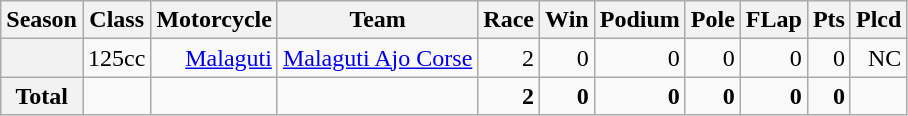<table class="wikitable">
<tr>
<th>Season</th>
<th>Class</th>
<th>Motorcycle</th>
<th>Team</th>
<th>Race</th>
<th>Win</th>
<th>Podium</th>
<th>Pole</th>
<th>FLap</th>
<th>Pts</th>
<th>Plcd</th>
</tr>
<tr align="right">
<th></th>
<td>125cc</td>
<td><a href='#'>Malaguti</a></td>
<td><a href='#'>Malaguti Ajo Corse</a></td>
<td>2</td>
<td>0</td>
<td>0</td>
<td>0</td>
<td>0</td>
<td>0</td>
<td>NC</td>
</tr>
<tr align="right">
<th>Total</th>
<td></td>
<td></td>
<td></td>
<td><strong>2</strong></td>
<td><strong>0</strong></td>
<td><strong>0</strong></td>
<td><strong>0</strong></td>
<td><strong>0</strong></td>
<td><strong>0</strong></td>
<td></td>
</tr>
</table>
